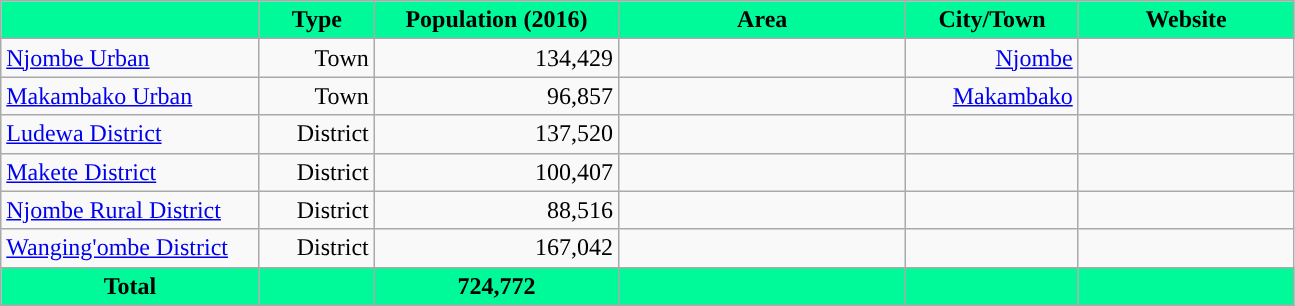<table class="wikitable sortable" style="text-align:right">
<tr>
<th style="width: 18%;background-color:MediumSpringGreen"" class=unsortable></th>
<th scope=col style="width: 8%;background-color:MediumSpringGreen"">Type</th>
<th scope=col style="width: 17%;background-color:MediumSpringGreen">Population (2016)</th>
<th scope=col style="width: 20%;background-color:MediumSpringGreen"">Area</th>
<th scope=col style="width: 12%;background-color:MediumSpringGreen" class=unsortable>City/Town</th>
<th scope=col style="width: 15%;background-color:MediumSpringGreen" class=unsortable>Website</th>
</tr>
<tr>
<td style="text-align:left;"><a href='#'>Njombe Urban</a></td>
<td>Town</td>
<td>134,429</td>
<td></td>
<td><a href='#'>Njombe</a></td>
<td></td>
</tr>
<tr>
<td style="text-align:left;"><a href='#'>Makambako Urban</a></td>
<td>Town</td>
<td>96,857</td>
<td></td>
<td><a href='#'>Makambako</a></td>
<td></td>
</tr>
<tr>
<td style="text-align:left;"><a href='#'>Ludewa District</a></td>
<td>District</td>
<td>137,520</td>
<td></td>
<td></td>
<td></td>
</tr>
<tr>
<td style="text-align:left;"><a href='#'>Makete District</a></td>
<td>District</td>
<td>100,407</td>
<td></td>
<td></td>
<td></td>
</tr>
<tr>
<td style="text-align:left;"><a href='#'>Njombe Rural District</a></td>
<td>District</td>
<td>88,516</td>
<td></td>
<td></td>
<td></td>
</tr>
<tr>
<td style="text-align:left;"><a href='#'>Wanging'ombe District</a></td>
<td>District</td>
<td>167,042</td>
<td></td>
<td></td>
<td></td>
</tr>
<tr>
<th style="background-color:MediumSpringGreen">Total</th>
<th style="background-color:MediumSpringGreen"></th>
<th style="background-color:MediumSpringGreen">724,772</th>
<th style="background-color:MediumSpringGreen"></th>
<th style="background-color:MediumSpringGreen"></th>
<th style="background-color:MediumSpringGreen"></th>
</tr>
</table>
